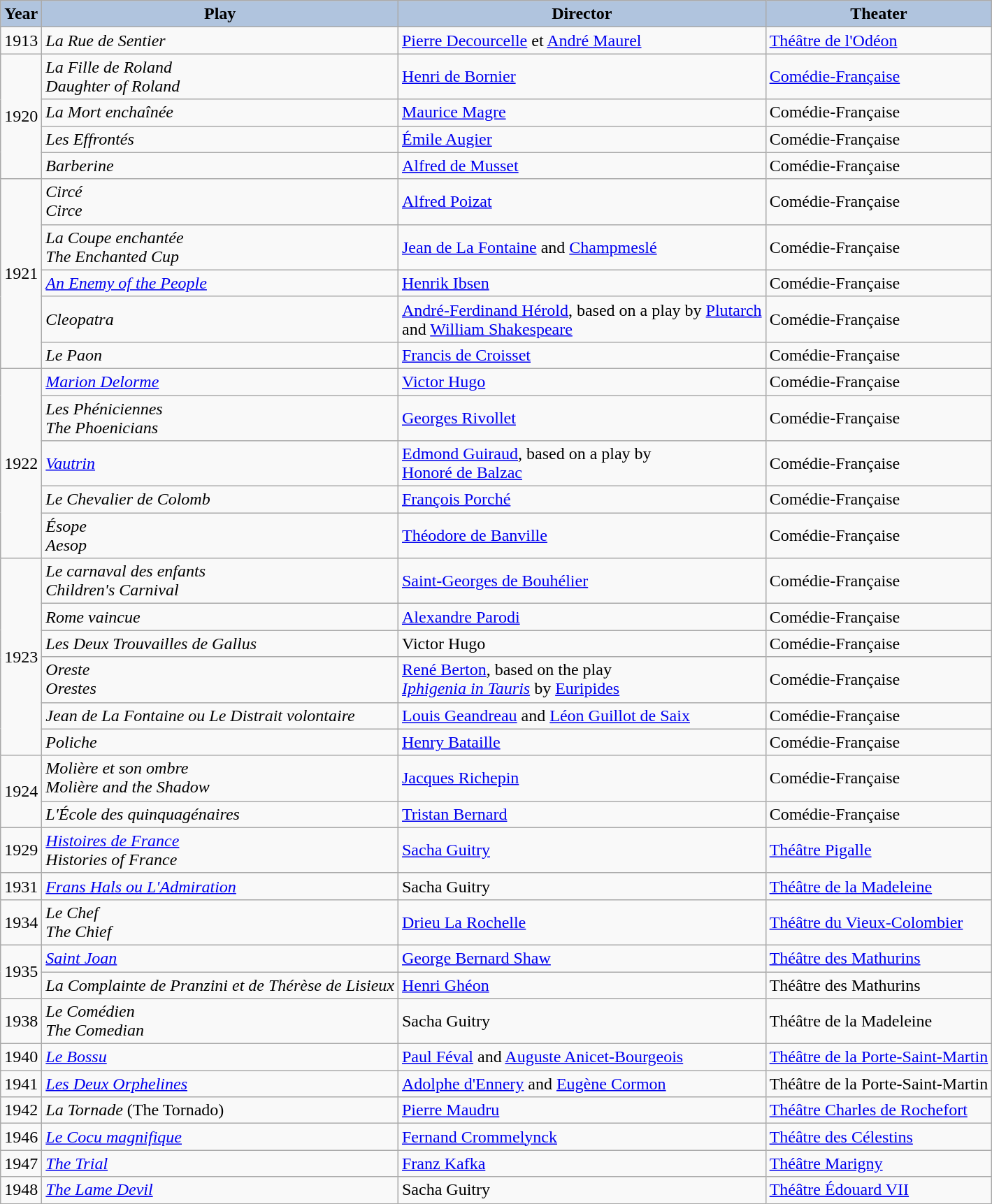<table class="wikitable">
<tr>
<th style="background:#B0C4DE;">Year</th>
<th style="background:#B0C4DE;">Play</th>
<th style="background:#B0C4DE;">Director</th>
<th style="background:#B0C4DE;">Theater</th>
</tr>
<tr>
<td rowspan=1>1913</td>
<td><em>La Rue de Sentier</em></td>
<td><a href='#'>Pierre Decourcelle</a> et <a href='#'>André Maurel</a></td>
<td><a href='#'>Théâtre de l'Odéon</a></td>
</tr>
<tr>
<td rowspan=4>1920</td>
<td><em>La Fille de Roland</em><br><em>Daughter of Roland</em></td>
<td><a href='#'>Henri de Bornier</a></td>
<td><a href='#'>Comédie-Française</a></td>
</tr>
<tr>
<td><em>La Mort enchaînée</em></td>
<td><a href='#'>Maurice Magre</a></td>
<td>Comédie-Française</td>
</tr>
<tr>
<td><em>Les Effrontés</em></td>
<td><a href='#'>Émile Augier</a></td>
<td>Comédie-Française</td>
</tr>
<tr>
<td><em>Barberine</em></td>
<td><a href='#'>Alfred de Musset</a></td>
<td>Comédie-Française</td>
</tr>
<tr>
<td rowspan=5>1921</td>
<td><em>Circé</em><br><em>Circe</em></td>
<td><a href='#'>Alfred Poizat</a></td>
<td>Comédie-Française</td>
</tr>
<tr>
<td><em>La Coupe enchantée</em><br><em>The Enchanted Cup</em></td>
<td><a href='#'>Jean de La Fontaine</a> and <a href='#'>Champmeslé</a></td>
<td>Comédie-Française</td>
</tr>
<tr>
<td><em><a href='#'>An Enemy of the People</a></em></td>
<td><a href='#'>Henrik Ibsen</a></td>
<td>Comédie-Française</td>
</tr>
<tr>
<td><em>Cleopatra</em></td>
<td><a href='#'>André-Ferdinand Hérold</a>, based on a play by <a href='#'>Plutarch</a><br>and <a href='#'>William Shakespeare</a></td>
<td>Comédie-Française</td>
</tr>
<tr>
<td><em>Le Paon</em></td>
<td><a href='#'>Francis de Croisset</a></td>
<td>Comédie-Française</td>
</tr>
<tr>
<td rowspan=5>1922</td>
<td><em><a href='#'>Marion Delorme</a></em></td>
<td><a href='#'>Victor Hugo</a></td>
<td>Comédie-Française</td>
</tr>
<tr>
<td><em>Les Phéniciennes</em><br><em>The Phoenicians</em></td>
<td><a href='#'>Georges Rivollet</a></td>
<td>Comédie-Française</td>
</tr>
<tr>
<td><em><a href='#'>Vautrin</a></em></td>
<td><a href='#'>Edmond Guiraud</a>, based on a play by<br><a href='#'>Honoré de Balzac</a></td>
<td>Comédie-Française</td>
</tr>
<tr>
<td><em>Le Chevalier de Colomb</em></td>
<td><a href='#'>François Porché</a></td>
<td>Comédie-Française</td>
</tr>
<tr>
<td><em>Ésope</em><br><em>Aesop</em></td>
<td><a href='#'>Théodore de Banville</a></td>
<td>Comédie-Française</td>
</tr>
<tr>
<td rowspan=6>1923</td>
<td><em>Le carnaval des enfants</em><br><em>Children's Carnival</em></td>
<td><a href='#'>Saint-Georges de Bouhélier</a></td>
<td>Comédie-Française</td>
</tr>
<tr>
<td><em>Rome vaincue</em></td>
<td><a href='#'>Alexandre Parodi</a></td>
<td>Comédie-Française</td>
</tr>
<tr>
<td><em>Les Deux Trouvailles de Gallus</em></td>
<td>Victor Hugo</td>
<td>Comédie-Française</td>
</tr>
<tr>
<td><em>Oreste</em><br><em>Orestes</em></td>
<td><a href='#'>René Berton</a>, based on the play<br><em><a href='#'>Iphigenia in Tauris</a></em> by <a href='#'>Euripides</a></td>
<td>Comédie-Française</td>
</tr>
<tr>
<td><em>Jean de La Fontaine ou Le Distrait volontaire</em></td>
<td><a href='#'>Louis Geandreau</a> and <a href='#'>Léon Guillot de Saix</a></td>
<td>Comédie-Française</td>
</tr>
<tr>
<td><em>Poliche</em></td>
<td><a href='#'>Henry Bataille</a></td>
<td>Comédie-Française</td>
</tr>
<tr>
<td rowspan=2>1924</td>
<td><em>Molière et son ombre</em><br><em>Molière and the Shadow</em></td>
<td><a href='#'>Jacques Richepin</a></td>
<td>Comédie-Française</td>
</tr>
<tr>
<td><em>L'École des quinquagénaires</em></td>
<td><a href='#'>Tristan Bernard</a></td>
<td>Comédie-Française</td>
</tr>
<tr>
<td rowspan=1>1929</td>
<td><em><a href='#'>Histoires de France</a></em><br><em>Histories of France</em></td>
<td><a href='#'>Sacha Guitry</a></td>
<td><a href='#'>Théâtre Pigalle</a></td>
</tr>
<tr>
<td rowspan=1>1931</td>
<td><em><a href='#'>Frans Hals ou L'Admiration</a></em></td>
<td>Sacha Guitry</td>
<td><a href='#'>Théâtre de la Madeleine</a></td>
</tr>
<tr>
<td rowspan=1>1934</td>
<td><em>Le Chef</em><br><em>The Chief</em></td>
<td><a href='#'>Drieu La Rochelle</a></td>
<td><a href='#'>Théâtre du Vieux-Colombier</a></td>
</tr>
<tr>
<td rowspan=2>1935</td>
<td><em><a href='#'>Saint Joan</a></em></td>
<td><a href='#'>George Bernard Shaw</a></td>
<td><a href='#'>Théâtre des Mathurins</a></td>
</tr>
<tr>
<td><em>La Complainte de Pranzini et de Thérèse de Lisieux</em></td>
<td><a href='#'>Henri Ghéon</a></td>
<td>Théâtre des Mathurins</td>
</tr>
<tr>
<td rowspan=1>1938</td>
<td><em>Le Comédien</em><br><em>The Comedian</em></td>
<td>Sacha Guitry</td>
<td>Théâtre de la Madeleine</td>
</tr>
<tr>
<td rowspan=1>1940</td>
<td><em><a href='#'>Le Bossu</a></em></td>
<td><a href='#'>Paul Féval</a> and <a href='#'>Auguste Anicet-Bourgeois</a></td>
<td><a href='#'>Théâtre de la Porte-Saint-Martin</a></td>
</tr>
<tr>
<td rowspan=1>1941</td>
<td><em><a href='#'>Les Deux Orphelines</a></em></td>
<td><a href='#'>Adolphe d'Ennery</a> and <a href='#'>Eugène Cormon</a></td>
<td>Théâtre de la Porte-Saint-Martin</td>
</tr>
<tr>
<td rowspan=1>1942</td>
<td><em>La Tornade</em> (The Tornado)</td>
<td><a href='#'>Pierre Maudru</a></td>
<td><a href='#'>Théâtre Charles de Rochefort</a></td>
</tr>
<tr>
<td rowspan=1>1946</td>
<td><em><a href='#'>Le Cocu magnifique</a></em></td>
<td><a href='#'>Fernand Crommelynck</a></td>
<td><a href='#'>Théâtre des Célestins</a></td>
</tr>
<tr>
<td rowspan=1>1947</td>
<td><em><a href='#'>The Trial</a></em></td>
<td><a href='#'>Franz Kafka</a></td>
<td><a href='#'>Théâtre Marigny</a></td>
</tr>
<tr>
<td rowspan=1>1948</td>
<td><em><a href='#'>The Lame Devil</a></em></td>
<td>Sacha Guitry</td>
<td><a href='#'>Théâtre Édouard VII</a></td>
</tr>
</table>
